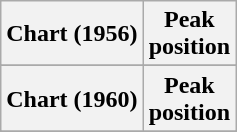<table class="wikitable sortable">
<tr>
<th>Chart (1956)</th>
<th>Peak<br>position</th>
</tr>
<tr>
</tr>
<tr>
<th>Chart (1960)</th>
<th>Peak<br>position</th>
</tr>
<tr>
</tr>
<tr>
</tr>
</table>
